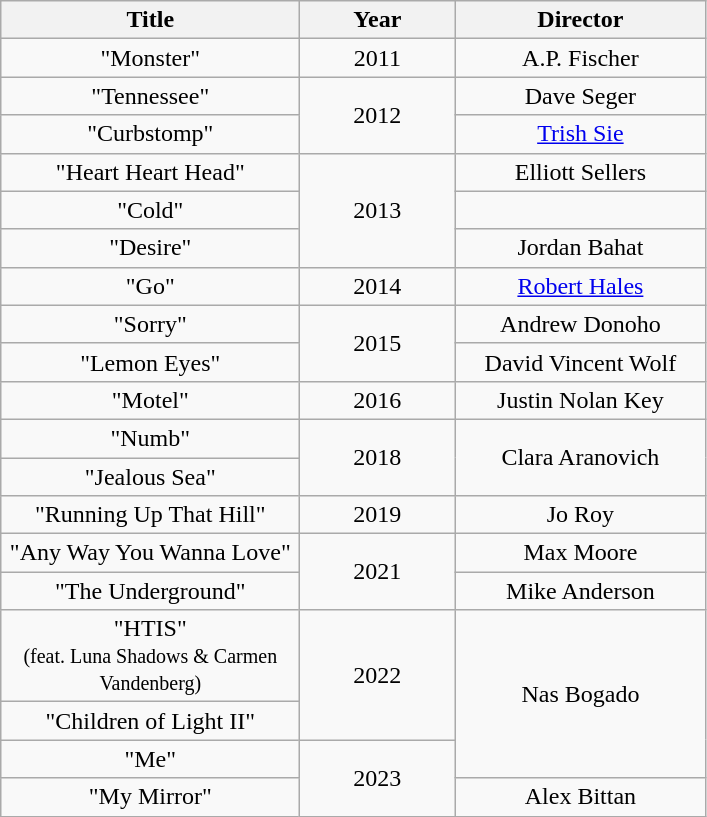<table class="wikitable" plainrowheaders" style="text-align:center">
<tr>
<th scope="col" style="width:12em;">Title</th>
<th scope="col" style="width:6em;">Year</th>
<th scope="col" style="width:10em;">Director</th>
</tr>
<tr>
<td>"Monster"</td>
<td>2011</td>
<td>A.P. Fischer</td>
</tr>
<tr>
<td>"Tennessee"</td>
<td rowspan="2">2012</td>
<td>Dave Seger</td>
</tr>
<tr>
<td>"Curbstomp"</td>
<td><a href='#'>Trish Sie</a></td>
</tr>
<tr>
<td>"Heart Heart Head"</td>
<td rowspan="3">2013</td>
<td>Elliott Sellers</td>
</tr>
<tr>
<td>"Cold"</td>
<td></td>
</tr>
<tr>
<td>"Desire"</td>
<td>Jordan Bahat</td>
</tr>
<tr>
<td>"Go"</td>
<td>2014</td>
<td><a href='#'>Robert Hales</a></td>
</tr>
<tr>
<td>"Sorry"</td>
<td rowspan="2">2015</td>
<td>Andrew Donoho</td>
</tr>
<tr>
<td>"Lemon Eyes"</td>
<td>David Vincent Wolf</td>
</tr>
<tr>
<td>"Motel"</td>
<td>2016</td>
<td>Justin Nolan Key</td>
</tr>
<tr>
<td>"Numb"</td>
<td rowspan="2">2018</td>
<td rowspan="2">Clara Aranovich</td>
</tr>
<tr>
<td>"Jealous Sea"</td>
</tr>
<tr>
<td>"Running Up That Hill"</td>
<td>2019</td>
<td>Jo Roy</td>
</tr>
<tr>
<td>"Any Way You Wanna Love"</td>
<td rowspan="2">2021</td>
<td>Max Moore</td>
</tr>
<tr>
<td>"The Underground"</td>
<td>Mike Anderson</td>
</tr>
<tr>
<td>"HTIS"<br><small>(feat. Luna Shadows & Carmen Vandenberg)</small></td>
<td rowspan="2">2022</td>
<td rowspan="3">Nas Bogado</td>
</tr>
<tr>
<td>"Children of Light II"</td>
</tr>
<tr>
<td>"Me"</td>
<td rowspan="2">2023</td>
</tr>
<tr>
<td>"My Mirror"</td>
<td>Alex Bittan</td>
</tr>
</table>
